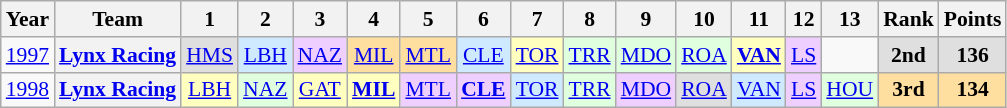<table class="wikitable" style="text-align:center; font-size:90%">
<tr>
<th>Year</th>
<th>Team</th>
<th>1</th>
<th>2</th>
<th>3</th>
<th>4</th>
<th>5</th>
<th>6</th>
<th>7</th>
<th>8</th>
<th>9</th>
<th>10</th>
<th>11</th>
<th>12</th>
<th>13</th>
<th>Rank</th>
<th>Points</th>
</tr>
<tr>
<td><a href='#'>1997</a></td>
<th><a href='#'>Lynx Racing</a></th>
<td style="background:#DFDFDF;"><a href='#'>HMS</a><br></td>
<td style="background:#CFEAFF;"><a href='#'>LBH</a><br></td>
<td style="background:#EFCFFF;"><a href='#'>NAZ</a><br></td>
<td style="background:#FFDF9F;"><a href='#'>MIL</a><br></td>
<td style="background:#FFDF9F;"><a href='#'>MTL</a><br></td>
<td style="background:#CFEAFF;"><a href='#'>CLE</a><br></td>
<td style="background:#FFFFBF;"><a href='#'>TOR</a><br></td>
<td style="background:#DFFFDF;"><a href='#'>TRR</a><br></td>
<td style="background:#DFFFDF;"><a href='#'>MDO</a><br></td>
<td style="background:#DFFFDF;"><a href='#'>ROA</a><br></td>
<td style="background:#FFFFBF;"><strong><a href='#'>VAN</a></strong><br></td>
<td style="background:#EFCFFF;"><a href='#'>LS</a><br></td>
<td></td>
<td style="background:#DFDFDF;"><strong>2nd</strong></td>
<td style="background:#DFDFDF;"><strong>136</strong></td>
</tr>
<tr>
<td><a href='#'>1998</a></td>
<th><a href='#'>Lynx Racing</a></th>
<td style="background:#FFFFBF;"><a href='#'>LBH</a><br></td>
<td style="background:#DFFFDF;"><a href='#'>NAZ</a><br></td>
<td style="background:#FFFFBF;"><a href='#'>GAT</a><br></td>
<td style="background:#FFFFBF;"><strong><a href='#'>MIL</a></strong><br></td>
<td style="background:#EFCFFF;"><a href='#'>MTL</a><br></td>
<td style="background:#EFCFFF;"><strong><a href='#'>CLE</a></strong><br></td>
<td style="background:#CFEAFF;"><a href='#'>TOR</a><br></td>
<td style="background:#DFFFDF;"><a href='#'>TRR</a><br></td>
<td style="background:#EFCFFF;"><a href='#'>MDO</a><br></td>
<td style="background:#DFDFDF;"><a href='#'>ROA</a><br></td>
<td style="background:#CFEAFF;"><a href='#'>VAN</a><br></td>
<td style="background:#EFCFFF;"><a href='#'>LS</a><br></td>
<td style="background:#DFFFDF;"><a href='#'>HOU</a><br></td>
<td style="background:#FFDF9F;"><strong>3rd</strong></td>
<td style="background:#FFDF9F;"><strong>134</strong></td>
</tr>
</table>
